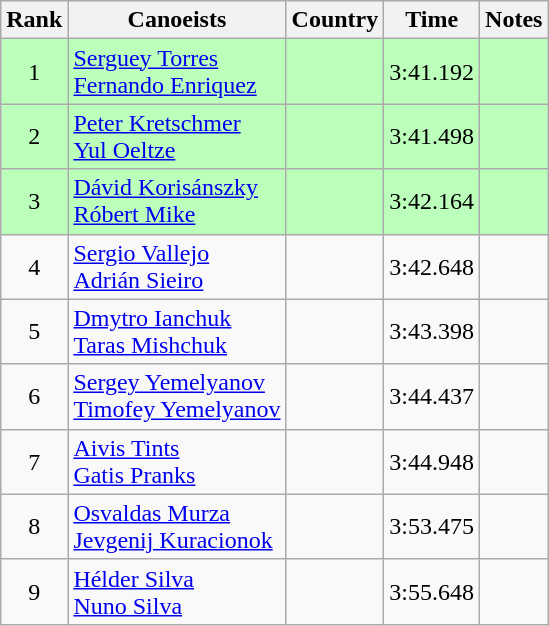<table class="wikitable" style="text-align:center">
<tr>
<th>Rank</th>
<th>Canoeists</th>
<th>Country</th>
<th>Time</th>
<th>Notes</th>
</tr>
<tr bgcolor=bbffbb>
<td>1</td>
<td align="left"><a href='#'>Serguey Torres</a><br><a href='#'>Fernando Enriquez</a></td>
<td align="left"></td>
<td>3:41.192</td>
<td></td>
</tr>
<tr bgcolor=bbffbb>
<td>2</td>
<td align="left"><a href='#'>Peter Kretschmer</a><br><a href='#'>Yul Oeltze</a></td>
<td align="left"></td>
<td>3:41.498</td>
<td></td>
</tr>
<tr bgcolor=bbffbb>
<td>3</td>
<td align="left"><a href='#'>Dávid Korisánszky</a><br><a href='#'>Róbert Mike</a></td>
<td align="left"></td>
<td>3:42.164</td>
<td></td>
</tr>
<tr>
<td>4</td>
<td align="left"><a href='#'>Sergio Vallejo</a><br><a href='#'>Adrián Sieiro</a></td>
<td align="left"></td>
<td>3:42.648</td>
<td></td>
</tr>
<tr>
<td>5</td>
<td align="left"><a href='#'>Dmytro Ianchuk</a><br><a href='#'>Taras Mishchuk</a></td>
<td align="left"></td>
<td>3:43.398</td>
<td></td>
</tr>
<tr>
<td>6</td>
<td align="left"><a href='#'>Sergey Yemelyanov</a><br><a href='#'>Timofey Yemelyanov</a></td>
<td align="left"></td>
<td>3:44.437</td>
<td></td>
</tr>
<tr>
<td>7</td>
<td align="left"><a href='#'>Aivis Tints</a><br><a href='#'>Gatis Pranks</a></td>
<td align="left"></td>
<td>3:44.948</td>
<td></td>
</tr>
<tr>
<td>8</td>
<td align="left"><a href='#'>Osvaldas Murza</a><br><a href='#'>Jevgenij Kuracionok</a></td>
<td align="left"></td>
<td>3:53.475</td>
<td></td>
</tr>
<tr>
<td>9</td>
<td align="left"><a href='#'>Hélder Silva</a><br><a href='#'>Nuno Silva</a></td>
<td align="left"></td>
<td>3:55.648</td>
<td></td>
</tr>
</table>
